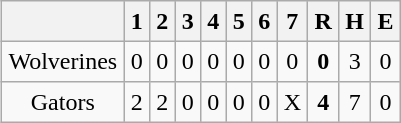<table align = right border="2" cellpadding="4" cellspacing="0" style="margin: 1em 1em 1em 1em; background: #F9F9F9; border: 1px #aaa solid; border-collapse: collapse;">
<tr align=center style="background: #F2F2F2;">
<th></th>
<th>1</th>
<th>2</th>
<th>3</th>
<th>4</th>
<th>5</th>
<th>6</th>
<th>7</th>
<th>R</th>
<th>H</th>
<th>E</th>
</tr>
<tr align=center>
<td>Wolverines</td>
<td>0</td>
<td>0</td>
<td>0</td>
<td>0</td>
<td>0</td>
<td>0</td>
<td>0</td>
<td><strong>0</strong></td>
<td>3</td>
<td>0</td>
</tr>
<tr align=center>
<td>Gators</td>
<td>2</td>
<td>2</td>
<td>0</td>
<td>0</td>
<td>0</td>
<td>0</td>
<td>X</td>
<td><strong>4</strong></td>
<td>7</td>
<td>0</td>
</tr>
</table>
